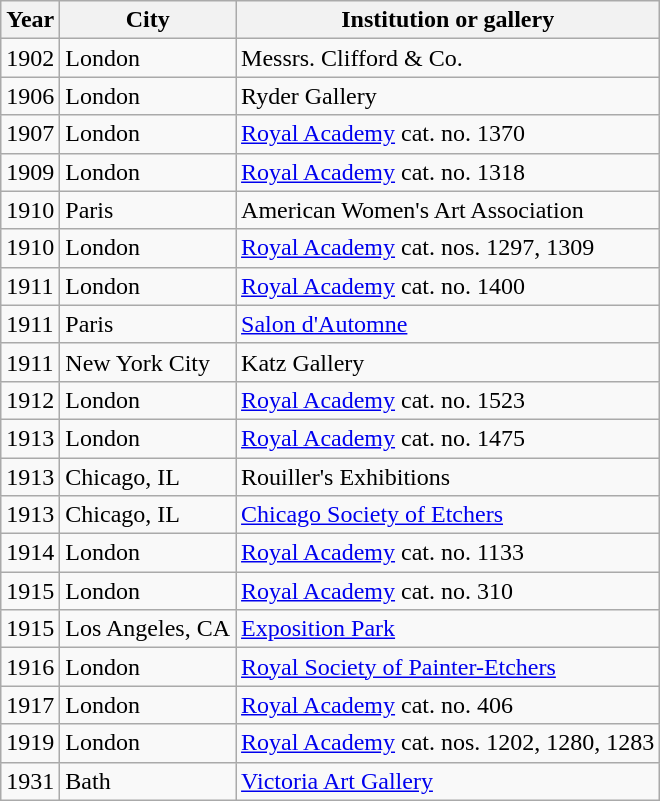<table class="wikitable">
<tr>
<th>Year</th>
<th>City</th>
<th>Institution or gallery</th>
</tr>
<tr>
<td>1902</td>
<td>London</td>
<td>Messrs. Clifford & Co.</td>
</tr>
<tr>
<td>1906</td>
<td>London</td>
<td>Ryder Gallery</td>
</tr>
<tr>
<td>1907</td>
<td>London</td>
<td><a href='#'>Royal Academy</a> cat. no. 1370 </td>
</tr>
<tr>
<td>1909</td>
<td>London</td>
<td><a href='#'>Royal Academy</a> cat. no. 1318</td>
</tr>
<tr>
<td>1910</td>
<td>Paris</td>
<td>American Women's Art Association</td>
</tr>
<tr>
<td>1910</td>
<td>London</td>
<td><a href='#'>Royal Academy</a> cat. nos. 1297, 1309</td>
</tr>
<tr>
<td>1911</td>
<td>London</td>
<td><a href='#'>Royal Academy</a> cat. no. 1400</td>
</tr>
<tr>
<td>1911</td>
<td>Paris</td>
<td><a href='#'>Salon d'Automne</a></td>
</tr>
<tr>
<td>1911</td>
<td>New York City</td>
<td>Katz Gallery</td>
</tr>
<tr>
<td>1912</td>
<td>London</td>
<td><a href='#'>Royal Academy</a> cat. no. 1523</td>
</tr>
<tr>
<td>1913</td>
<td>London</td>
<td><a href='#'>Royal Academy</a> cat. no. 1475</td>
</tr>
<tr>
<td>1913</td>
<td>Chicago, IL</td>
<td>Rouiller's Exhibitions</td>
</tr>
<tr>
<td>1913</td>
<td>Chicago, IL</td>
<td><a href='#'>Chicago Society of Etchers</a></td>
</tr>
<tr>
<td>1914</td>
<td>London</td>
<td><a href='#'>Royal Academy</a> cat. no. 1133</td>
</tr>
<tr>
<td>1915</td>
<td>London</td>
<td Royal Academy of Arts><a href='#'>Royal Academy</a> cat. no. 310</td>
</tr>
<tr>
<td>1915</td>
<td>Los Angeles, CA</td>
<td><a href='#'>Exposition Park</a></td>
</tr>
<tr>
<td>1916</td>
<td>London</td>
<td><a href='#'>Royal Society of Painter-Etchers</a></td>
</tr>
<tr>
<td>1917</td>
<td>London</td>
<td Royal Academy of Arts><a href='#'>Royal Academy</a> cat. no. 406</td>
</tr>
<tr>
<td>1919</td>
<td>London</td>
<td Royal Academy of Arts><a href='#'>Royal Academy</a> cat. nos. 1202, 1280, 1283</td>
</tr>
<tr>
<td>1931</td>
<td>Bath</td>
<td><a href='#'>Victoria Art Gallery</a></td>
</tr>
</table>
